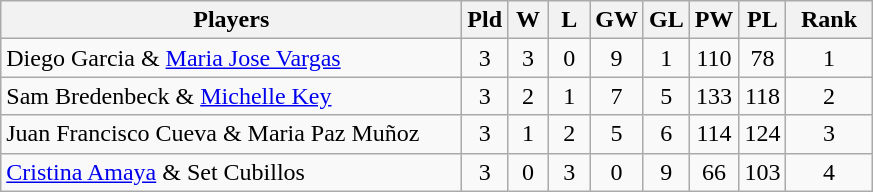<table class=wikitable style="text-align:center">
<tr>
<th width=300>Players</th>
<th width=20>Pld</th>
<th width=20>W</th>
<th width=20>L</th>
<th width=20>GW</th>
<th width=20>GL</th>
<th width=20>PW</th>
<th width=20>PL</th>
<th width=50>Rank</th>
</tr>
<tr>
<td align=left> Diego Garcia & <a href='#'>Maria Jose Vargas</a></td>
<td>3</td>
<td>3</td>
<td>0</td>
<td>9</td>
<td>1</td>
<td>110</td>
<td>78</td>
<td>1</td>
</tr>
<tr>
<td align=left> Sam Bredenbeck & <a href='#'>Michelle Key</a></td>
<td>3</td>
<td>2</td>
<td>1</td>
<td>7</td>
<td>5</td>
<td>133</td>
<td>118</td>
<td>2</td>
</tr>
<tr>
<td align="left"> Juan Francisco Cueva & Maria Paz Muñoz</td>
<td>3</td>
<td>1</td>
<td>2</td>
<td>5</td>
<td>6</td>
<td>114</td>
<td>124</td>
<td>3</td>
</tr>
<tr>
<td align=left> <a href='#'>Cristina Amaya</a> & Set Cubillos</td>
<td>3</td>
<td>0</td>
<td>3</td>
<td>0</td>
<td>9</td>
<td>66</td>
<td>103</td>
<td>4</td>
</tr>
</table>
